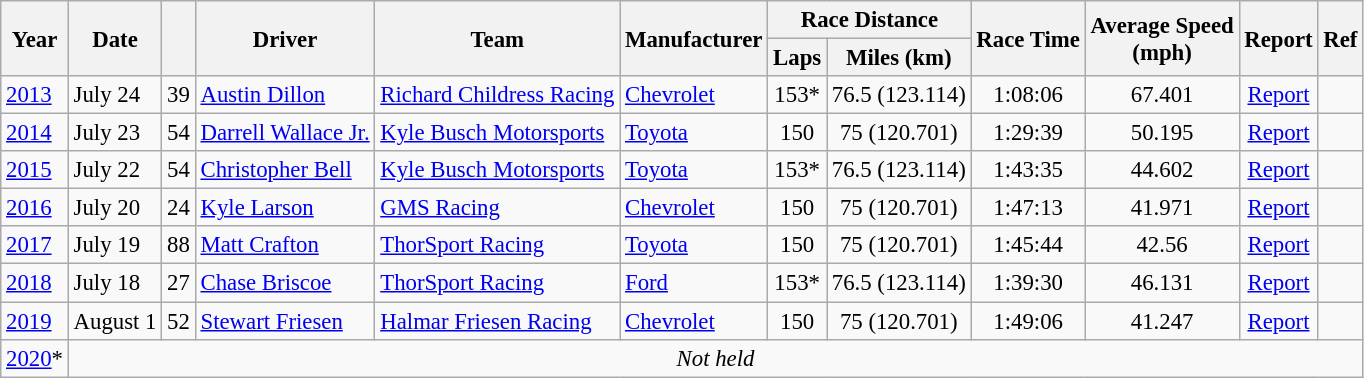<table class="wikitable" style="font-size: 95%;">
<tr>
<th rowspan="2">Year</th>
<th rowspan="2">Date</th>
<th rowspan="2"></th>
<th rowspan="2">Driver</th>
<th rowspan="2">Team</th>
<th rowspan="2">Manufacturer</th>
<th colspan="2">Race Distance</th>
<th rowspan="2">Race Time</th>
<th rowspan="2">Average Speed<br>(mph)</th>
<th rowspan="2">Report</th>
<th rowspan="2">Ref</th>
</tr>
<tr>
<th>Laps</th>
<th>Miles (km)</th>
</tr>
<tr>
<td><a href='#'>2013</a></td>
<td>July 24</td>
<td align="center">39</td>
<td><a href='#'>Austin Dillon</a></td>
<td><a href='#'>Richard Childress Racing</a></td>
<td><a href='#'>Chevrolet</a></td>
<td style="text-align:center;">153*</td>
<td style="text-align:center;">76.5 (123.114)</td>
<td style="text-align:center;">1:08:06</td>
<td style="text-align:center;">67.401</td>
<td style="text-align:center;"><a href='#'>Report</a></td>
<td style="text-align:center;"></td>
</tr>
<tr>
<td><a href='#'>2014</a></td>
<td>July 23</td>
<td align="center">54</td>
<td><a href='#'>Darrell Wallace Jr.</a></td>
<td><a href='#'>Kyle Busch Motorsports</a></td>
<td><a href='#'>Toyota</a></td>
<td style="text-align:center;">150</td>
<td style="text-align:center;">75 (120.701)</td>
<td style="text-align:center;">1:29:39</td>
<td style="text-align:center;">50.195</td>
<td style="text-align:center;"><a href='#'>Report</a></td>
<td style="text-align:center;"></td>
</tr>
<tr>
<td><a href='#'>2015</a></td>
<td>July 22</td>
<td align="center">54</td>
<td><a href='#'>Christopher Bell</a></td>
<td><a href='#'>Kyle Busch Motorsports</a></td>
<td><a href='#'>Toyota</a></td>
<td style="text-align:center;">153*</td>
<td style="text-align:center;">76.5 (123.114)</td>
<td style="text-align:center;">1:43:35</td>
<td style="text-align:center;">44.602</td>
<td style="text-align:center;"><a href='#'>Report</a></td>
<td style="text-align:center;"></td>
</tr>
<tr>
<td><a href='#'>2016</a></td>
<td>July 20</td>
<td align="center">24</td>
<td><a href='#'>Kyle Larson</a></td>
<td><a href='#'>GMS Racing</a></td>
<td><a href='#'>Chevrolet</a></td>
<td style="text-align:center;">150</td>
<td style="text-align:center;">75 (120.701)</td>
<td style="text-align:center;">1:47:13</td>
<td style="text-align:center;">41.971</td>
<td style="text-align:center;"><a href='#'>Report</a></td>
<td style="text-align:center;"></td>
</tr>
<tr>
<td><a href='#'>2017</a></td>
<td>July 19</td>
<td align="center">88</td>
<td><a href='#'>Matt Crafton</a></td>
<td><a href='#'>ThorSport Racing</a></td>
<td><a href='#'>Toyota</a></td>
<td style="text-align:center;">150</td>
<td style="text-align:center;">75 (120.701)</td>
<td style="text-align:center;">1:45:44</td>
<td style="text-align:center;">42.56</td>
<td style="text-align:center;"><a href='#'>Report</a></td>
<td style="text-align:center;"></td>
</tr>
<tr>
<td><a href='#'>2018</a></td>
<td>July 18</td>
<td align="center">27</td>
<td><a href='#'>Chase Briscoe</a></td>
<td><a href='#'>ThorSport Racing</a></td>
<td><a href='#'>Ford</a></td>
<td style="text-align:center;">153*</td>
<td style="text-align:center;">76.5 (123.114)</td>
<td style="text-align:center;">1:39:30</td>
<td style="text-align:center;">46.131</td>
<td style="text-align:center;"><a href='#'>Report</a></td>
<td style="text-align:center;"></td>
</tr>
<tr>
<td><a href='#'>2019</a></td>
<td>August 1</td>
<td align="center">52</td>
<td><a href='#'>Stewart Friesen</a></td>
<td><a href='#'>Halmar Friesen Racing</a></td>
<td><a href='#'>Chevrolet</a></td>
<td style="text-align:center;">150</td>
<td style="text-align:center;">75 (120.701)</td>
<td style="text-align:center;">1:49:06</td>
<td style="text-align:center;">41.247</td>
<td style="text-align:center;"><a href='#'>Report</a></td>
<td style="text-align:center;"></td>
</tr>
<tr>
<td><a href='#'>2020</a>*</td>
<td colspan=11 align=center><em>Not held</em></td>
</tr>
</table>
